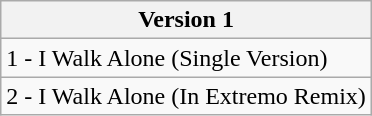<table class="wikitable">
<tr>
<th>Version 1</th>
</tr>
<tr>
<td>1 - I Walk Alone (Single Version)</td>
</tr>
<tr>
<td>2 - I Walk Alone (In Extremo Remix)</td>
</tr>
</table>
